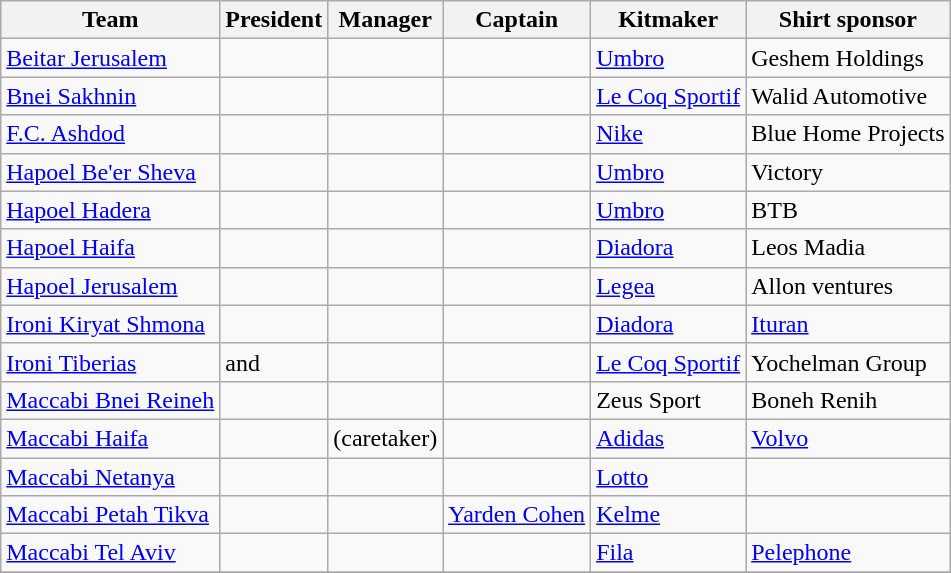<table class="wikitable sortable" style="text-align: left;">
<tr>
<th>Team</th>
<th>President</th>
<th>Manager</th>
<th>Captain</th>
<th>Kitmaker</th>
<th>Shirt sponsor</th>
</tr>
<tr>
<td><a href='#'>Beitar Jerusalem</a></td>
<td> </td>
<td> </td>
<td> </td>
<td><a href='#'>Umbro</a></td>
<td>Geshem Holdings</td>
</tr>
<tr>
<td><a href='#'>Bnei Sakhnin</a></td>
<td> </td>
<td> </td>
<td> </td>
<td><a href='#'>Le Coq Sportif</a></td>
<td>Walid Automotive</td>
</tr>
<tr>
<td><a href='#'>F.C. Ashdod</a></td>
<td> </td>
<td> </td>
<td> </td>
<td><a href='#'>Nike</a></td>
<td>Blue Home Projects</td>
</tr>
<tr>
<td><a href='#'>Hapoel Be'er Sheva</a></td>
<td> </td>
<td> </td>
<td>  </td>
<td><a href='#'>Umbro</a></td>
<td>Victory</td>
</tr>
<tr>
<td><a href='#'>Hapoel Hadera</a></td>
<td> </td>
<td> </td>
<td> </td>
<td><a href='#'>Umbro</a></td>
<td>BTB</td>
</tr>
<tr>
<td><a href='#'>Hapoel Haifa</a></td>
<td> </td>
<td> </td>
<td> </td>
<td><a href='#'>Diadora</a></td>
<td>Leos Madia</td>
</tr>
<tr>
<td><a href='#'>Hapoel Jerusalem</a></td>
<td> </td>
<td> </td>
<td> </td>
<td><a href='#'>Legea</a></td>
<td>Allon ventures</td>
</tr>
<tr>
<td><a href='#'>Ironi Kiryat Shmona</a></td>
<td> </td>
<td> </td>
<td> </td>
<td><a href='#'>Diadora</a></td>
<td><a href='#'>Ituran</a></td>
</tr>
<tr>
<td><a href='#'>Ironi Tiberias</a></td>
<td>  and </td>
<td> </td>
<td> </td>
<td><a href='#'>Le Coq Sportif</a></td>
<td>Yochelman Group</td>
</tr>
<tr>
<td><a href='#'>Maccabi Bnei Reineh</a></td>
<td> </td>
<td> </td>
<td> </td>
<td>Zeus Sport</td>
<td>Boneh Renih</td>
</tr>
<tr>
<td><a href='#'>Maccabi Haifa</a></td>
<td> </td>
<td> 	(caretaker)</td>
<td> </td>
<td><a href='#'>Adidas</a></td>
<td><a href='#'>Volvo</a></td>
</tr>
<tr>
<td><a href='#'>Maccabi Netanya</a></td>
<td> </td>
<td> </td>
<td> </td>
<td><a href='#'>Lotto</a></td>
<td></td>
</tr>
<tr>
<td><a href='#'>Maccabi Petah Tikva</a></td>
<td> </td>
<td> </td>
<td> <a href='#'>Yarden Cohen</a></td>
<td><a href='#'>Kelme</a></td>
<td></td>
</tr>
<tr>
<td><a href='#'>Maccabi Tel Aviv</a></td>
<td> </td>
<td> </td>
<td> </td>
<td><a href='#'>Fila</a></td>
<td><a href='#'>Pelephone</a></td>
</tr>
<tr>
</tr>
</table>
